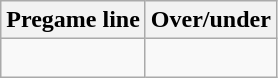<table class="wikitable">
<tr align="center">
<th style=>Pregame line</th>
<th style=>Over/under</th>
</tr>
<tr align="center">
<td> </td>
<td> </td>
</tr>
</table>
